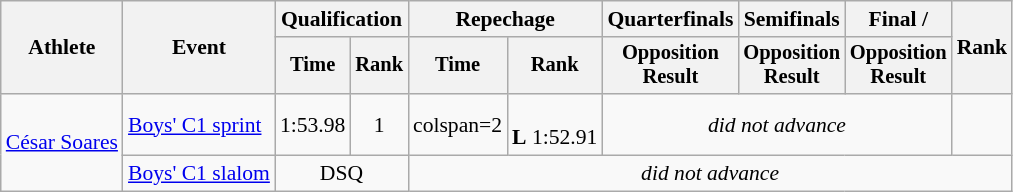<table class="wikitable" style="font-size:90%">
<tr>
<th rowspan=2>Athlete</th>
<th rowspan=2>Event</th>
<th colspan=2>Qualification</th>
<th colspan=2>Repechage</th>
<th>Quarterfinals</th>
<th>Semifinals</th>
<th>Final / </th>
<th rowspan=2>Rank</th>
</tr>
<tr style="font-size:95%">
<th>Time</th>
<th>Rank</th>
<th>Time</th>
<th>Rank</th>
<th>Opposition <br>Result</th>
<th>Opposition <br>Result</th>
<th>Opposition <br>Result</th>
</tr>
<tr align="center">
<td align="left" rowspan=2><a href='#'>César Soares</a></td>
<td align="left"><a href='#'>Boys' C1 sprint</a></td>
<td>1:53.98</td>
<td>1</td>
<td>colspan=2 </td>
<td><br><strong>L</strong> 1:52.91</td>
<td colspan=3><em>did not advance</em></td>
</tr>
<tr align="center">
<td align="left"><a href='#'>Boys' C1 slalom</a></td>
<td colspan=2>DSQ</td>
<td colspan=6><em>did not advance</em></td>
</tr>
</table>
